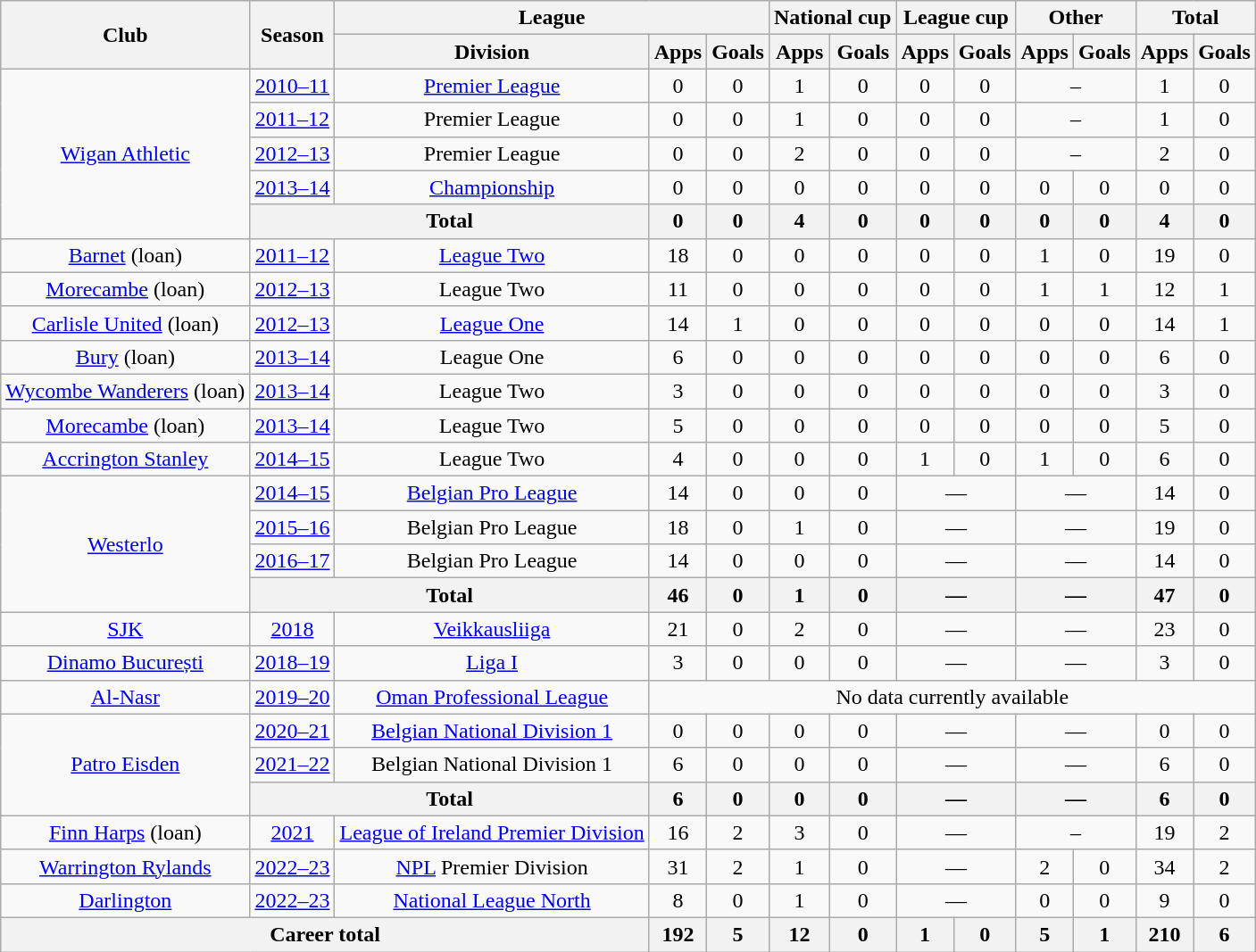<table class="wikitable" style="text-align: center">
<tr>
<th rowspan="2">Club</th>
<th rowspan="2">Season</th>
<th colspan="3">League</th>
<th colspan="2">National cup</th>
<th colspan="2">League cup</th>
<th colspan="2">Other</th>
<th colspan="2">Total</th>
</tr>
<tr>
<th>Division</th>
<th>Apps</th>
<th>Goals</th>
<th>Apps</th>
<th>Goals</th>
<th>Apps</th>
<th>Goals</th>
<th>Apps</th>
<th>Goals</th>
<th>Apps</th>
<th>Goals</th>
</tr>
<tr>
<td rowspan="5"><a href='#'>Wigan Athletic</a></td>
<td><a href='#'>2010–11</a></td>
<td><a href='#'>Premier League</a></td>
<td>0</td>
<td>0</td>
<td>1</td>
<td>0</td>
<td>0</td>
<td>0</td>
<td colspan="2">–</td>
<td>1</td>
<td>0</td>
</tr>
<tr>
<td><a href='#'>2011–12</a></td>
<td>Premier League</td>
<td>0</td>
<td>0</td>
<td>1</td>
<td>0</td>
<td>0</td>
<td>0</td>
<td colspan="2">–</td>
<td>1</td>
<td>0</td>
</tr>
<tr>
<td><a href='#'>2012–13</a></td>
<td>Premier League</td>
<td>0</td>
<td>0</td>
<td>2</td>
<td>0</td>
<td>0</td>
<td>0</td>
<td colspan="2">–</td>
<td>2</td>
<td>0</td>
</tr>
<tr>
<td><a href='#'>2013–14</a></td>
<td><a href='#'>Championship</a></td>
<td>0</td>
<td>0</td>
<td>0</td>
<td>0</td>
<td>0</td>
<td>0</td>
<td>0</td>
<td>0</td>
<td>0</td>
<td>0</td>
</tr>
<tr>
<th colspan="2">Total</th>
<th>0</th>
<th>0</th>
<th>4</th>
<th>0</th>
<th>0</th>
<th>0</th>
<th>0</th>
<th>0</th>
<th>4</th>
<th>0</th>
</tr>
<tr>
<td><a href='#'>Barnet</a> (loan)</td>
<td><a href='#'>2011–12</a></td>
<td><a href='#'>League Two</a></td>
<td>18</td>
<td>0</td>
<td>0</td>
<td>0</td>
<td>0</td>
<td>0</td>
<td>1</td>
<td>0</td>
<td>19</td>
<td>0</td>
</tr>
<tr>
<td><a href='#'>Morecambe</a> (loan)</td>
<td><a href='#'>2012–13</a></td>
<td>League Two</td>
<td>11</td>
<td>0</td>
<td>0</td>
<td>0</td>
<td>0</td>
<td>0</td>
<td>1</td>
<td>1</td>
<td>12</td>
<td>1</td>
</tr>
<tr>
<td><a href='#'>Carlisle United</a> (loan)</td>
<td><a href='#'>2012–13</a></td>
<td><a href='#'>League One</a></td>
<td>14</td>
<td>1</td>
<td>0</td>
<td>0</td>
<td>0</td>
<td>0</td>
<td>0</td>
<td>0</td>
<td>14</td>
<td>1</td>
</tr>
<tr>
<td><a href='#'>Bury</a> (loan)</td>
<td><a href='#'>2013–14</a></td>
<td>League One</td>
<td>6</td>
<td>0</td>
<td>0</td>
<td>0</td>
<td>0</td>
<td>0</td>
<td>0</td>
<td>0</td>
<td>6</td>
<td>0</td>
</tr>
<tr>
<td><a href='#'>Wycombe Wanderers</a> (loan)</td>
<td><a href='#'>2013–14</a></td>
<td>League Two</td>
<td>3</td>
<td>0</td>
<td>0</td>
<td>0</td>
<td>0</td>
<td>0</td>
<td>0</td>
<td>0</td>
<td>3</td>
<td>0</td>
</tr>
<tr>
<td><a href='#'>Morecambe</a> (loan)</td>
<td><a href='#'>2013–14</a></td>
<td>League Two</td>
<td>5</td>
<td>0</td>
<td>0</td>
<td>0</td>
<td>0</td>
<td>0</td>
<td>0</td>
<td>0</td>
<td>5</td>
<td>0</td>
</tr>
<tr>
<td><a href='#'>Accrington Stanley</a></td>
<td><a href='#'>2014–15</a></td>
<td>League Two</td>
<td>4</td>
<td>0</td>
<td>0</td>
<td>0</td>
<td>1</td>
<td>0</td>
<td>1</td>
<td>0</td>
<td>6</td>
<td>0</td>
</tr>
<tr>
<td rowspan="4"><a href='#'>Westerlo</a></td>
<td><a href='#'>2014–15</a></td>
<td><a href='#'>Belgian Pro League</a></td>
<td>14</td>
<td>0</td>
<td>0</td>
<td>0</td>
<td colspan="2">—</td>
<td colspan="2">—</td>
<td>14</td>
<td>0</td>
</tr>
<tr>
<td><a href='#'>2015–16</a></td>
<td>Belgian Pro League</td>
<td>18</td>
<td>0</td>
<td>1</td>
<td>0</td>
<td colspan="2">—</td>
<td colspan="2">—</td>
<td>19</td>
<td>0</td>
</tr>
<tr>
<td><a href='#'>2016–17</a></td>
<td>Belgian Pro League</td>
<td>14</td>
<td>0</td>
<td>0</td>
<td>0</td>
<td colspan="2">—</td>
<td colspan="2">—</td>
<td>14</td>
<td>0</td>
</tr>
<tr>
<th colspan="2">Total</th>
<th>46</th>
<th>0</th>
<th>1</th>
<th>0</th>
<th colspan="2">—</th>
<th colspan="2">—</th>
<th>47</th>
<th>0</th>
</tr>
<tr>
<td><a href='#'>SJK</a></td>
<td><a href='#'>2018</a></td>
<td><a href='#'>Veikkausliiga</a></td>
<td>21</td>
<td>0</td>
<td>2</td>
<td>0</td>
<td colspan="2">—</td>
<td colspan="2">—</td>
<td>23</td>
<td>0</td>
</tr>
<tr>
<td><a href='#'>Dinamo București</a></td>
<td><a href='#'>2018–19</a></td>
<td><a href='#'>Liga I</a></td>
<td>3</td>
<td>0</td>
<td>0</td>
<td>0</td>
<td colspan="2">—</td>
<td colspan="2">—</td>
<td>3</td>
<td>0</td>
</tr>
<tr>
<td><a href='#'>Al-Nasr</a></td>
<td><a href='#'>2019–20</a></td>
<td><a href='#'>Oman Professional League</a></td>
<td colspan="10">No data currently available</td>
</tr>
<tr>
<td rowspan="3"><a href='#'>Patro Eisden</a></td>
<td><a href='#'>2020–21</a></td>
<td><a href='#'>Belgian National Division 1</a></td>
<td>0</td>
<td>0</td>
<td>0</td>
<td>0</td>
<td colspan="2">—</td>
<td colspan="2">—</td>
<td>0</td>
<td>0</td>
</tr>
<tr>
<td><a href='#'>2021–22</a></td>
<td>Belgian National Division 1</td>
<td>6</td>
<td>0</td>
<td>0</td>
<td>0</td>
<td colspan="2">—</td>
<td colspan="2">—</td>
<td>6</td>
<td>0</td>
</tr>
<tr>
<th colspan="2">Total</th>
<th>6</th>
<th>0</th>
<th>0</th>
<th>0</th>
<th colspan="2">—</th>
<th colspan="2">—</th>
<th>6</th>
<th>0</th>
</tr>
<tr>
<td><a href='#'>Finn Harps</a> (loan)</td>
<td><a href='#'>2021</a></td>
<td><a href='#'>League of Ireland Premier Division</a></td>
<td>16</td>
<td>2</td>
<td>3</td>
<td>0</td>
<td colspan="2">—</td>
<td colspan="2">–</td>
<td>19</td>
<td>2</td>
</tr>
<tr>
<td><a href='#'>Warrington Rylands</a></td>
<td><a href='#'>2022–23</a></td>
<td><a href='#'>NPL</a> Premier Division</td>
<td>31</td>
<td>2</td>
<td>1</td>
<td>0</td>
<td colspan="2">—</td>
<td>2</td>
<td>0</td>
<td>34</td>
<td>2</td>
</tr>
<tr>
<td><a href='#'>Darlington</a></td>
<td><a href='#'>2022–23</a></td>
<td><a href='#'>National League North</a></td>
<td>8</td>
<td>0</td>
<td>1</td>
<td>0</td>
<td colspan="2">—</td>
<td>0</td>
<td>0</td>
<td>9</td>
<td>0</td>
</tr>
<tr>
<th colspan="3">Career total</th>
<th>192</th>
<th>5</th>
<th>12</th>
<th>0</th>
<th>1</th>
<th>0</th>
<th>5</th>
<th>1</th>
<th>210</th>
<th>6</th>
</tr>
</table>
